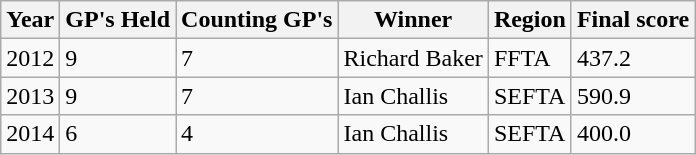<table class="wikitable sortable">
<tr>
<th>Year</th>
<th>GP's Held</th>
<th>Counting GP's</th>
<th>Winner</th>
<th>Region</th>
<th>Final score</th>
</tr>
<tr>
<td>2012</td>
<td>9</td>
<td>7</td>
<td>Richard Baker</td>
<td>FFTA</td>
<td>437.2</td>
</tr>
<tr>
<td>2013</td>
<td>9</td>
<td>7</td>
<td>Ian Challis</td>
<td>SEFTA</td>
<td>590.9</td>
</tr>
<tr>
<td>2014</td>
<td>6</td>
<td>4</td>
<td>Ian Challis</td>
<td>SEFTA</td>
<td>400.0</td>
</tr>
</table>
